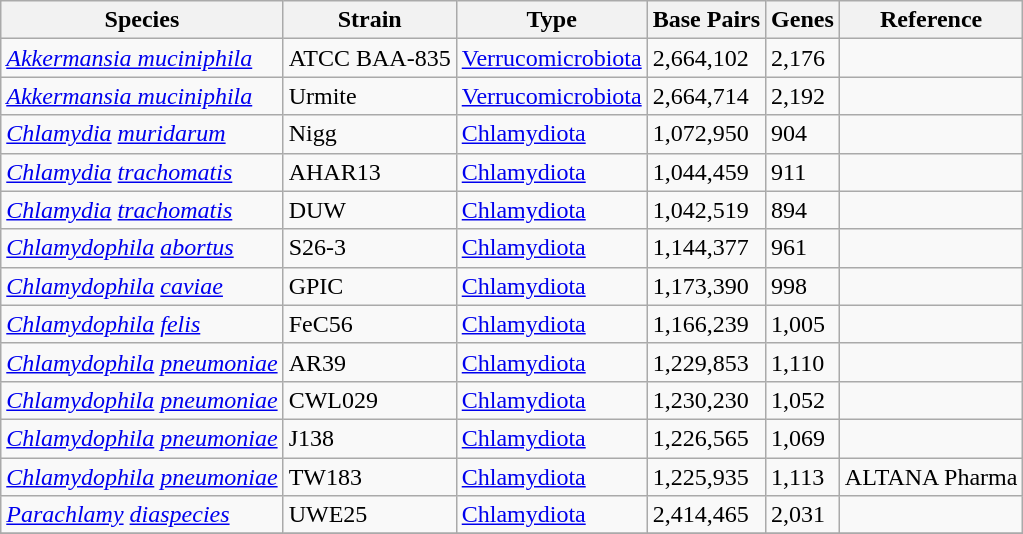<table class="wikitable sortable">
<tr>
<th>Species</th>
<th>Strain</th>
<th>Type</th>
<th>Base Pairs</th>
<th>Genes</th>
<th>Reference</th>
</tr>
<tr>
<td><em><a href='#'>Akkermansia muciniphila</a></em></td>
<td>ATCC BAA-835</td>
<td><a href='#'>Verrucomicrobiota</a></td>
<td>2,664,102</td>
<td>2,176</td>
<td></td>
</tr>
<tr>
<td><em><a href='#'>Akkermansia muciniphila</a></em></td>
<td>Urmite</td>
<td><a href='#'>Verrucomicrobiota</a></td>
<td>2,664,714</td>
<td>2,192</td>
<td></td>
</tr>
<tr>
<td><em><a href='#'>Chlamydia</a></em> <em><a href='#'>muridarum</a></em></td>
<td>Nigg</td>
<td><a href='#'>Chlamydiota</a></td>
<td>1,072,950</td>
<td>904</td>
<td></td>
</tr>
<tr>
<td><em><a href='#'>Chlamydia</a></em> <em><a href='#'>trachomatis</a></em></td>
<td>AHAR13</td>
<td><a href='#'>Chlamydiota</a></td>
<td>1,044,459</td>
<td>911</td>
<td></td>
</tr>
<tr>
<td><em><a href='#'>Chlamydia</a></em> <em><a href='#'>trachomatis</a></em></td>
<td>DUW</td>
<td><a href='#'>Chlamydiota</a></td>
<td>1,042,519</td>
<td>894</td>
<td></td>
</tr>
<tr>
<td><em><a href='#'>Chlamydophila</a></em> <em><a href='#'>abortus</a></em></td>
<td>S26-3</td>
<td><a href='#'>Chlamydiota</a></td>
<td>1,144,377</td>
<td>961</td>
<td></td>
</tr>
<tr>
<td><em><a href='#'>Chlamydophila</a></em> <em><a href='#'>caviae</a></em></td>
<td>GPIC</td>
<td><a href='#'>Chlamydiota</a></td>
<td>1,173,390</td>
<td>998</td>
<td></td>
</tr>
<tr>
<td><em><a href='#'>Chlamydophila</a></em> <em><a href='#'>felis</a></em></td>
<td>FeC56</td>
<td><a href='#'>Chlamydiota</a></td>
<td>1,166,239</td>
<td>1,005</td>
<td></td>
</tr>
<tr>
<td><em><a href='#'>Chlamydophila</a></em> <em><a href='#'>pneumoniae</a></em></td>
<td>AR39</td>
<td><a href='#'>Chlamydiota</a></td>
<td>1,229,853</td>
<td>1,110</td>
<td></td>
</tr>
<tr>
<td><em><a href='#'>Chlamydophila</a></em> <em><a href='#'>pneumoniae</a></em></td>
<td>CWL029</td>
<td><a href='#'>Chlamydiota</a></td>
<td>1,230,230</td>
<td>1,052</td>
<td></td>
</tr>
<tr>
<td><em><a href='#'>Chlamydophila</a></em> <em><a href='#'>pneumoniae</a></em></td>
<td>J138</td>
<td><a href='#'>Chlamydiota</a></td>
<td>1,226,565</td>
<td>1,069</td>
<td></td>
</tr>
<tr>
<td><em><a href='#'>Chlamydophila</a></em> <em><a href='#'>pneumoniae</a></em></td>
<td>TW183</td>
<td><a href='#'>Chlamydiota</a></td>
<td>1,225,935</td>
<td>1,113</td>
<td>ALTANA Pharma</td>
</tr>
<tr>
<td><em><a href='#'>Parachlamy</a></em> <em><a href='#'>diaspecies</a></em></td>
<td>UWE25</td>
<td><a href='#'>Chlamydiota</a></td>
<td>2,414,465</td>
<td>2,031</td>
<td></td>
</tr>
<tr>
</tr>
</table>
